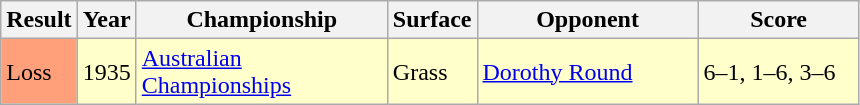<table class='sortable wikitable'>
<tr>
<th>Result</th>
<th>Year</th>
<th style="width:160px">Championship</th>
<th style="width:50px">Surface</th>
<th style="width:140px">Opponent</th>
<th style="width:100px" class="unsortable">Score</th>
</tr>
<tr style="background:#ffc;">
<td style="background:#ffa07a;">Loss</td>
<td>1935</td>
<td><a href='#'>Australian Championships</a></td>
<td>Grass</td>
<td> <a href='#'>Dorothy Round</a></td>
<td>6–1, 1–6, 3–6</td>
</tr>
</table>
